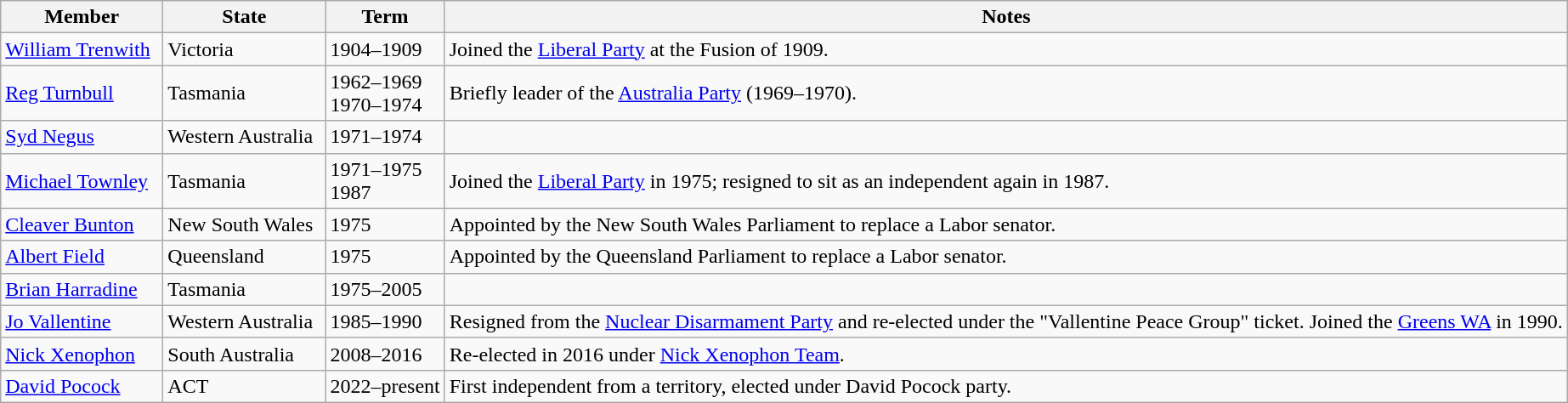<table class="wikitable">
<tr>
<th width=120px>Member</th>
<th width=120px>State</th>
<th>Term</th>
<th>Notes</th>
</tr>
<tr>
<td><a href='#'>William Trenwith</a></td>
<td>Victoria</td>
<td>1904–1909</td>
<td>Joined the <a href='#'>Liberal Party</a> at the Fusion of 1909.</td>
</tr>
<tr>
<td><a href='#'>Reg Turnbull</a></td>
<td>Tasmania</td>
<td>1962–1969<br>1970–1974</td>
<td>Briefly leader of the <a href='#'>Australia Party</a> (1969–1970).</td>
</tr>
<tr>
<td><a href='#'>Syd Negus</a></td>
<td>Western Australia</td>
<td>1971–1974</td>
<td></td>
</tr>
<tr>
<td><a href='#'>Michael Townley</a></td>
<td>Tasmania</td>
<td>1971–1975<br>1987</td>
<td>Joined the <a href='#'>Liberal Party</a> in 1975; resigned to sit as an independent again in 1987.</td>
</tr>
<tr>
<td><a href='#'>Cleaver Bunton</a></td>
<td>New South Wales</td>
<td>1975</td>
<td>Appointed by the New South Wales Parliament to replace a Labor senator.</td>
</tr>
<tr>
<td><a href='#'>Albert Field</a></td>
<td>Queensland</td>
<td>1975</td>
<td>Appointed by the Queensland Parliament to replace a Labor senator.</td>
</tr>
<tr>
<td><a href='#'>Brian Harradine</a></td>
<td>Tasmania</td>
<td>1975–2005</td>
<td></td>
</tr>
<tr>
<td><a href='#'>Jo Vallentine</a></td>
<td>Western Australia</td>
<td>1985–1990</td>
<td>Resigned from the <a href='#'>Nuclear Disarmament Party</a> and re-elected under the "Vallentine Peace Group" ticket. Joined the <a href='#'>Greens WA</a> in 1990.</td>
</tr>
<tr>
<td><a href='#'>Nick Xenophon</a></td>
<td>South Australia</td>
<td>2008–2016</td>
<td>Re-elected in 2016 under <a href='#'>Nick Xenophon Team</a>.</td>
</tr>
<tr>
<td><a href='#'>David Pocock</a></td>
<td>ACT</td>
<td>2022–present</td>
<td>First independent from a territory, elected under David Pocock party.</td>
</tr>
</table>
